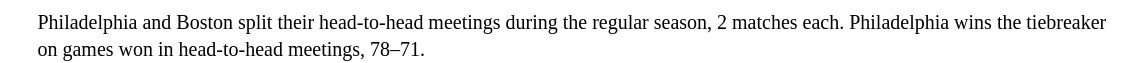<table width=60%>
<tr>
<td style="width: 20px;"></td>
<td bgcolor=#ffffff></td>
</tr>
<tr>
<td bgcolor=#ffffff></td>
<td bgcolor=#ffffff><small>Philadelphia and Boston split their head-to-head meetings during the regular season, 2 matches each. Philadelphia wins the tiebreaker on games won in head-to-head meetings, 78–71.</small></td>
</tr>
</table>
